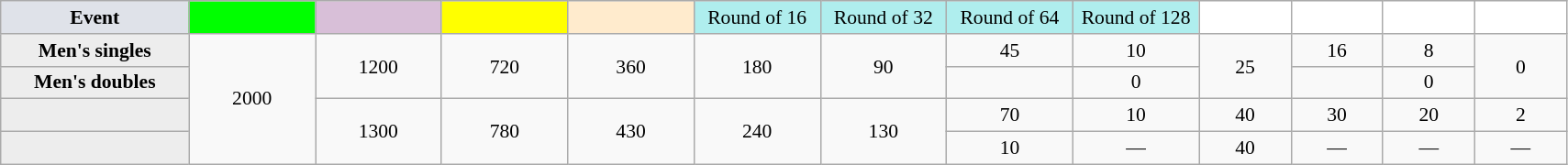<table class="wikitable" style="font-size:90%;text-align:center">
<tr>
<td style="width:130px; background:#dfe2e9;"><strong>Event</strong></td>
<td style="width:85px; background:lime;"><strong></strong></td>
<td style="width:85px; background:thistle;"></td>
<td style="width:85px; background:#ff0;"></td>
<td style="width:85px; background:#ffebcd;"></td>
<td style="width:85px; background:#afeeee;">Round of 16</td>
<td style="width:85px; background:#afeeee;">Round of 32</td>
<td style="width:85px; background:#afeeee;">Round of 64</td>
<td style="width:85px; background:#afeeee;">Round of 128</td>
<td style="width:60px; background:#ffffff;"></td>
<td style="width:60px; background:#ffffff;"></td>
<td style="width:60px; background:#ffffff;"></td>
<td style="width:60px; background:#ffffff;"></td>
</tr>
<tr>
<th style="background:#ededed;">Men's singles</th>
<td rowspan="4">2000</td>
<td rowspan="2">1200</td>
<td rowspan="2">720</td>
<td rowspan="2">360</td>
<td rowspan="2">180</td>
<td rowspan="2">90</td>
<td>45</td>
<td>10</td>
<td rowspan="2">25</td>
<td>16</td>
<td>8</td>
<td rowspan="2">0</td>
</tr>
<tr>
<th style="background:#ededed;">Men's doubles</th>
<td></td>
<td>0</td>
<td></td>
<td>0</td>
</tr>
<tr>
<th style="background:#ededed;"></th>
<td rowspan="2">1300</td>
<td rowspan="2">780</td>
<td rowspan="2">430</td>
<td rowspan="2">240</td>
<td rowspan="2">130</td>
<td>70</td>
<td>10</td>
<td>40</td>
<td>30</td>
<td>20</td>
<td>2</td>
</tr>
<tr>
<th style="background:#ededed;"></th>
<td>10</td>
<td>—</td>
<td>40</td>
<td>—</td>
<td>—</td>
<td>—</td>
</tr>
</table>
